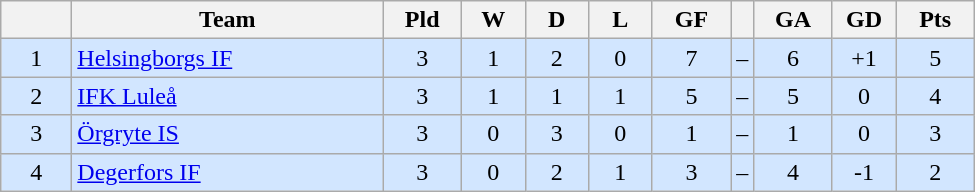<table class="wikitable" style="text-align: center">
<tr>
<th style="width: 40px;"></th>
<th style="width: 200px;">Team</th>
<th style="width: 45px;">Pld</th>
<th style="width: 35px;">W</th>
<th style="width: 35px;">D</th>
<th style="width: 35px;">L</th>
<th style="width: 45px;">GF</th>
<th></th>
<th style="width: 45px;">GA</th>
<th style="width: 35px;">GD</th>
<th style="width: 45px;">Pts</th>
</tr>
<tr style="background: #d2e6ff">
<td>1</td>
<td style="text-align: left;"><a href='#'>Helsingborgs IF</a></td>
<td>3</td>
<td>1</td>
<td>2</td>
<td>0</td>
<td>7</td>
<td>–</td>
<td>6</td>
<td>+1</td>
<td>5</td>
</tr>
<tr style="background: #d2e6ff">
<td>2</td>
<td style="text-align: left;"><a href='#'>IFK Luleå</a></td>
<td>3</td>
<td>1</td>
<td>1</td>
<td>1</td>
<td>5</td>
<td>–</td>
<td>5</td>
<td>0</td>
<td>4</td>
</tr>
<tr style="background: #d2e6ff">
<td>3</td>
<td style="text-align: left;"><a href='#'>Örgryte IS</a></td>
<td>3</td>
<td>0</td>
<td>3</td>
<td>0</td>
<td>1</td>
<td>–</td>
<td>1</td>
<td>0</td>
<td>3</td>
</tr>
<tr style="background: #d2e6ff">
<td>4</td>
<td style="text-align: left;"><a href='#'>Degerfors IF</a></td>
<td>3</td>
<td>0</td>
<td>2</td>
<td>1</td>
<td>3</td>
<td>–</td>
<td>4</td>
<td>-1</td>
<td>2</td>
</tr>
</table>
